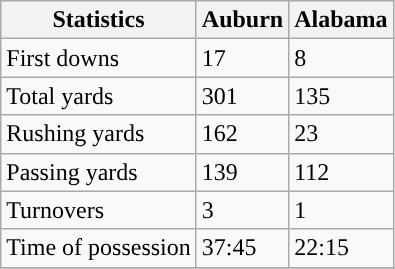<table class="wikitable" style="float: left;">
<tr>
<th>Statistics</th>
<th style=>Auburn</th>
<th>Alabama</th>
</tr>
<tr>
<td>First downs</td>
<td>17</td>
<td>8</td>
</tr>
<tr>
<td>Total yards</td>
<td>301</td>
<td>135</td>
</tr>
<tr>
<td>Rushing yards</td>
<td>162</td>
<td>23</td>
</tr>
<tr>
<td>Passing yards</td>
<td>139</td>
<td>112</td>
</tr>
<tr>
<td>Turnovers</td>
<td>3</td>
<td>1</td>
</tr>
<tr>
<td>Time of possession</td>
<td>37:45</td>
<td>22:15</td>
</tr>
<tr>
</tr>
</table>
